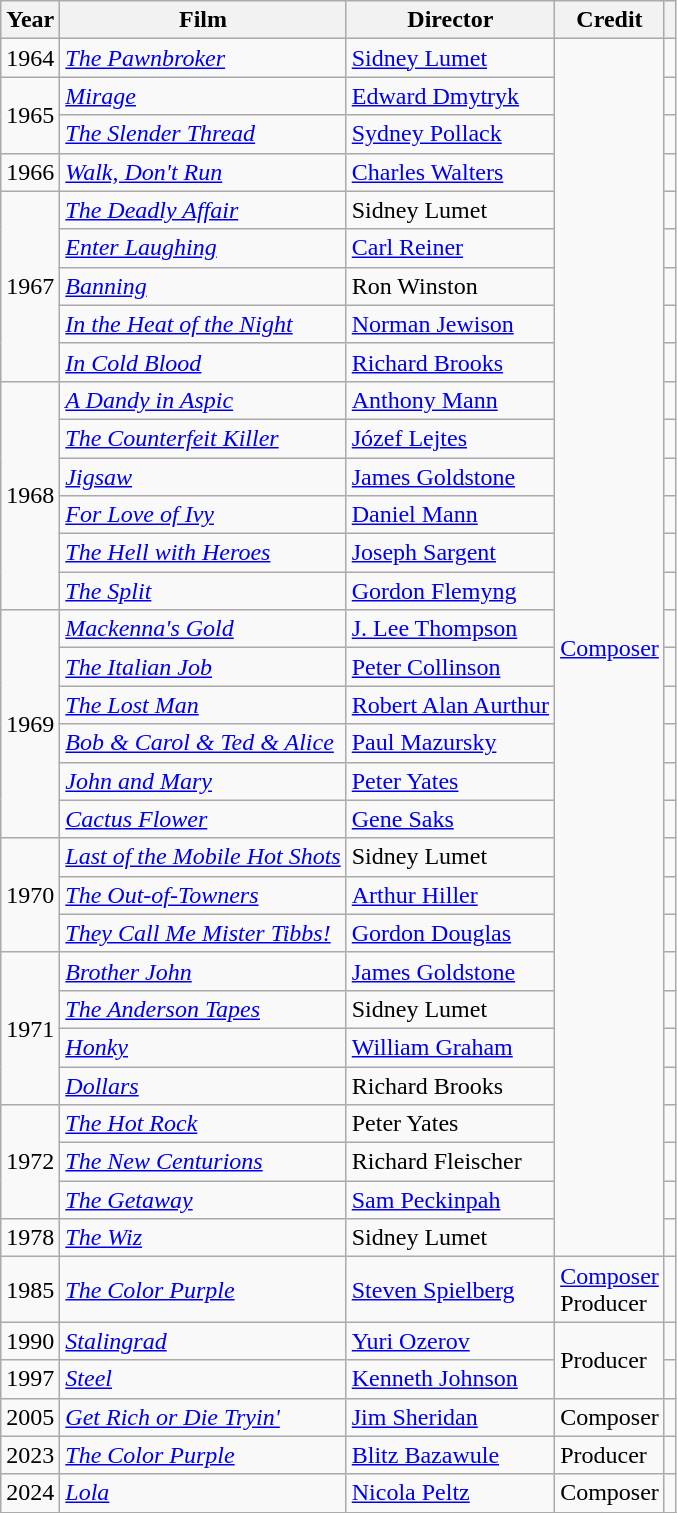<table class="wikitable sortable plainrowheaders">
<tr>
<th scope="col">Year</th>
<th scope="col">Film</th>
<th scope="col">Director</th>
<th scope="col" class="unsortable">Credit</th>
<th scope="col" class="unsortable"></th>
</tr>
<tr>
<td rowspan=1>1964</td>
<td><em><a href='#'>The Pawnbroker</a></em></td>
<td><a href='#'>Sidney Lumet</a></td>
<td rowspan="32"><a href='#'>Composer</a></td>
<td></td>
</tr>
<tr>
<td rowspan=2>1965</td>
<td><em><a href='#'>Mirage</a></em></td>
<td><a href='#'>Edward Dmytryk</a></td>
<td></td>
</tr>
<tr>
<td><em><a href='#'>The Slender Thread</a></em></td>
<td><a href='#'>Sydney Pollack</a></td>
<td></td>
</tr>
<tr>
<td>1966</td>
<td><em><a href='#'>Walk, Don't Run</a></em></td>
<td><a href='#'>Charles Walters</a></td>
<td></td>
</tr>
<tr>
<td rowspan=5>1967</td>
<td><em><a href='#'>The Deadly Affair</a></em></td>
<td>Sidney Lumet</td>
<td></td>
</tr>
<tr>
<td><em><a href='#'>Enter Laughing</a></em></td>
<td><a href='#'>Carl Reiner</a></td>
<td></td>
</tr>
<tr>
<td><em><a href='#'>Banning</a></em></td>
<td>Ron Winston</td>
<td></td>
</tr>
<tr>
<td><em><a href='#'>In the Heat of the Night</a></em></td>
<td><a href='#'>Norman Jewison</a></td>
<td></td>
</tr>
<tr>
<td><em><a href='#'>In Cold Blood</a></em></td>
<td><a href='#'>Richard Brooks</a></td>
<td></td>
</tr>
<tr>
<td rowspan=6>1968</td>
<td><em><a href='#'>A Dandy in Aspic</a></em></td>
<td><a href='#'>Anthony Mann</a></td>
<td></td>
</tr>
<tr>
<td><em><a href='#'>The Counterfeit Killer</a></em></td>
<td><a href='#'>Józef Lejtes</a></td>
</tr>
<tr>
<td><em><a href='#'>Jigsaw</a></em></td>
<td><a href='#'>James Goldstone</a></td>
<td></td>
</tr>
<tr>
<td><em><a href='#'>For Love of Ivy</a></em></td>
<td><a href='#'>Daniel Mann</a></td>
<td></td>
</tr>
<tr>
<td><em><a href='#'>The Hell with Heroes</a></em></td>
<td><a href='#'>Joseph Sargent</a></td>
<td></td>
</tr>
<tr>
<td><em><a href='#'>The Split</a></em></td>
<td><a href='#'>Gordon Flemyng</a></td>
<td></td>
</tr>
<tr>
<td rowspan=6>1969</td>
<td><em><a href='#'>Mackenna's Gold</a></em></td>
<td><a href='#'>J. Lee Thompson</a></td>
<td></td>
</tr>
<tr>
<td><em><a href='#'>The Italian Job</a></em></td>
<td><a href='#'>Peter Collinson</a></td>
<td></td>
</tr>
<tr>
<td><em><a href='#'>The Lost Man</a></em></td>
<td><a href='#'>Robert Alan Aurthur</a></td>
<td></td>
</tr>
<tr>
<td><em><a href='#'>Bob & Carol & Ted & Alice</a></em></td>
<td><a href='#'>Paul Mazursky</a></td>
<td></td>
</tr>
<tr>
<td><em><a href='#'>John and Mary</a></em></td>
<td><a href='#'>Peter Yates</a></td>
<td></td>
</tr>
<tr>
<td><em><a href='#'>Cactus Flower</a></em></td>
<td><a href='#'>Gene Saks</a></td>
<td></td>
</tr>
<tr>
<td rowspan=3>1970</td>
<td><em><a href='#'>Last of the Mobile Hot Shots</a></em></td>
<td>Sidney Lumet</td>
<td></td>
</tr>
<tr>
<td><em><a href='#'>The Out-of-Towners</a></em></td>
<td><a href='#'>Arthur Hiller</a></td>
<td></td>
</tr>
<tr>
<td><em><a href='#'>They Call Me Mister Tibbs!</a></em></td>
<td><a href='#'>Gordon Douglas</a></td>
<td></td>
</tr>
<tr>
<td rowspan=4>1971</td>
<td><em><a href='#'>Brother John</a></em></td>
<td><a href='#'>James Goldstone</a></td>
<td></td>
</tr>
<tr>
<td><em><a href='#'>The Anderson Tapes</a></em></td>
<td>Sidney Lumet</td>
<td></td>
</tr>
<tr>
<td><em><a href='#'>Honky</a></em></td>
<td><a href='#'>William Graham</a></td>
<td></td>
</tr>
<tr>
<td><em><a href='#'>Dollars</a></em></td>
<td>Richard Brooks</td>
<td></td>
</tr>
<tr>
<td rowspan=3>1972</td>
<td><em><a href='#'>The Hot Rock</a></em></td>
<td>Peter Yates</td>
<td></td>
</tr>
<tr>
<td><em><a href='#'>The New Centurions</a></em></td>
<td>Richard Fleischer</td>
<td></td>
</tr>
<tr>
<td><em><a href='#'>The Getaway</a></em></td>
<td><a href='#'>Sam Peckinpah</a></td>
<td></td>
</tr>
<tr>
<td>1978</td>
<td><em><a href='#'>The Wiz</a></em></td>
<td>Sidney Lumet</td>
<td></td>
</tr>
<tr>
<td>1985</td>
<td><em><a href='#'>The Color Purple</a></em></td>
<td><a href='#'>Steven Spielberg</a></td>
<td><a href='#'>Composer</a><br>Producer</td>
<td></td>
</tr>
<tr>
<td>1990</td>
<td><em><a href='#'>Stalingrad</a></em></td>
<td><a href='#'>Yuri Ozerov</a></td>
<td rowspan="2">Producer</td>
<td></td>
</tr>
<tr>
<td>1997</td>
<td><em><a href='#'>Steel</a></em></td>
<td><a href='#'>Kenneth Johnson</a></td>
<td></td>
</tr>
<tr>
<td>2005</td>
<td><em><a href='#'>Get Rich or Die Tryin'</a></em></td>
<td><a href='#'>Jim Sheridan</a></td>
<td>Composer</td>
<td></td>
</tr>
<tr>
<td>2023</td>
<td><em><a href='#'>The Color Purple</a></em></td>
<td><a href='#'>Blitz Bazawule</a></td>
<td>Producer</td>
<td></td>
</tr>
<tr>
<td>2024</td>
<td><em><a href='#'>Lola</a></em></td>
<td><a href='#'>Nicola Peltz</a></td>
<td>Composer</td>
<td></td>
</tr>
<tr>
</tr>
</table>
